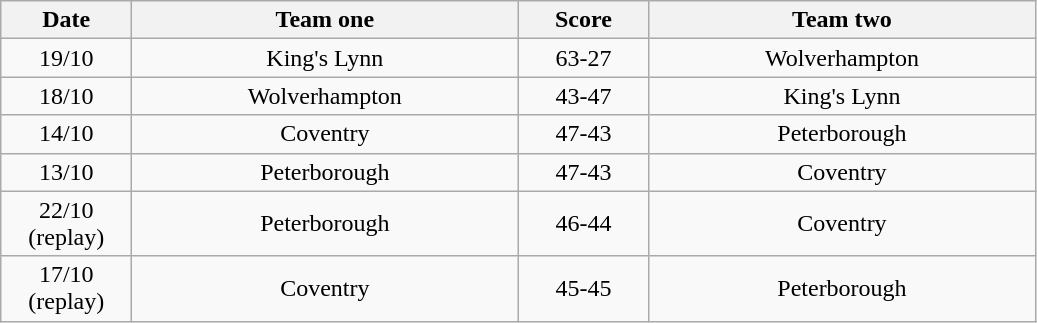<table class="wikitable" style="text-align: center">
<tr>
<th width=80>Date</th>
<th width=250>Team one</th>
<th width=80>Score</th>
<th width=250>Team two</th>
</tr>
<tr>
<td>19/10</td>
<td>King's Lynn</td>
<td>63-27</td>
<td>Wolverhampton</td>
</tr>
<tr>
<td>18/10</td>
<td>Wolverhampton</td>
<td>43-47</td>
<td>King's Lynn</td>
</tr>
<tr>
<td>14/10</td>
<td>Coventry</td>
<td>47-43</td>
<td>Peterborough</td>
</tr>
<tr>
<td>13/10</td>
<td>Peterborough</td>
<td>47-43</td>
<td>Coventry</td>
</tr>
<tr>
<td>22/10<br> (replay)</td>
<td>Peterborough</td>
<td>46-44</td>
<td>Coventry</td>
</tr>
<tr>
<td>17/10<br> (replay)</td>
<td>Coventry</td>
<td>45-45</td>
<td>Peterborough</td>
</tr>
</table>
